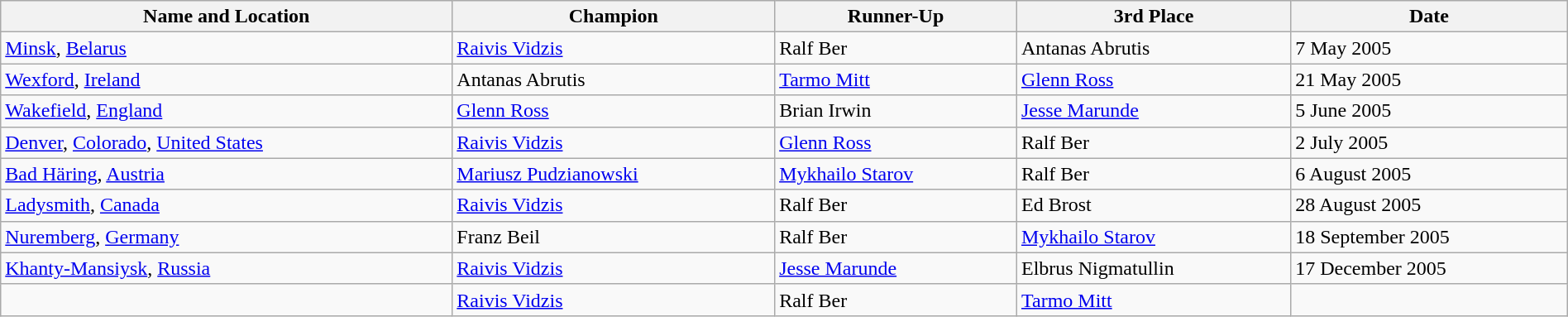<table class="wikitable" style="display: inline-table;width: 100%;">
<tr>
<th>Name and Location</th>
<th>Champion</th>
<th>Runner-Up</th>
<th>3rd Place</th>
<th>Date</th>
</tr>
<tr>
<td> <a href='#'>Minsk</a>, <a href='#'>Belarus</a><br> </td>
<td> <a href='#'>Raivis Vidzis</a></td>
<td> Ralf Ber</td>
<td> Antanas Abrutis</td>
<td>7 May 2005</td>
</tr>
<tr>
<td> <a href='#'>Wexford</a>, <a href='#'>Ireland</a><br> </td>
<td> Antanas Abrutis</td>
<td> <a href='#'>Tarmo Mitt</a></td>
<td> <a href='#'>Glenn Ross</a></td>
<td>21 May 2005</td>
</tr>
<tr>
<td> <a href='#'>Wakefield</a>, <a href='#'>England</a><br> </td>
<td> <a href='#'>Glenn Ross</a></td>
<td> Brian Irwin</td>
<td> <a href='#'>Jesse Marunde</a></td>
<td>5 June 2005</td>
</tr>
<tr>
<td> <a href='#'>Denver</a>, <a href='#'>Colorado</a>, <a href='#'>United States</a><br> </td>
<td> <a href='#'>Raivis Vidzis</a></td>
<td> <a href='#'>Glenn Ross</a></td>
<td> Ralf Ber</td>
<td>2 July 2005</td>
</tr>
<tr>
<td> <a href='#'>Bad Häring</a>, <a href='#'>Austria</a><br> </td>
<td> <a href='#'>Mariusz Pudzianowski</a></td>
<td> <a href='#'>Mykhailo Starov</a></td>
<td> Ralf Ber</td>
<td>6 August 2005</td>
</tr>
<tr>
<td> <a href='#'>Ladysmith</a>, <a href='#'>Canada</a><br> </td>
<td> <a href='#'>Raivis Vidzis</a></td>
<td> Ralf Ber</td>
<td> Ed Brost</td>
<td>28 August 2005</td>
</tr>
<tr>
<td> <a href='#'>Nuremberg</a>, <a href='#'>Germany</a><br> </td>
<td> Franz Beil</td>
<td> Ralf Ber</td>
<td> <a href='#'>Mykhailo Starov</a></td>
<td>18 September 2005</td>
</tr>
<tr>
<td> <a href='#'>Khanty-Mansiysk</a>, <a href='#'>Russia</a><br> </td>
<td> <a href='#'>Raivis Vidzis</a></td>
<td> <a href='#'>Jesse Marunde</a></td>
<td> Elbrus Nigmatullin</td>
<td>17 December 2005</td>
</tr>
<tr>
<td></td>
<td> <a href='#'>Raivis Vidzis</a></td>
<td> Ralf Ber</td>
<td> <a href='#'>Tarmo Mitt</a></td>
</tr>
</table>
